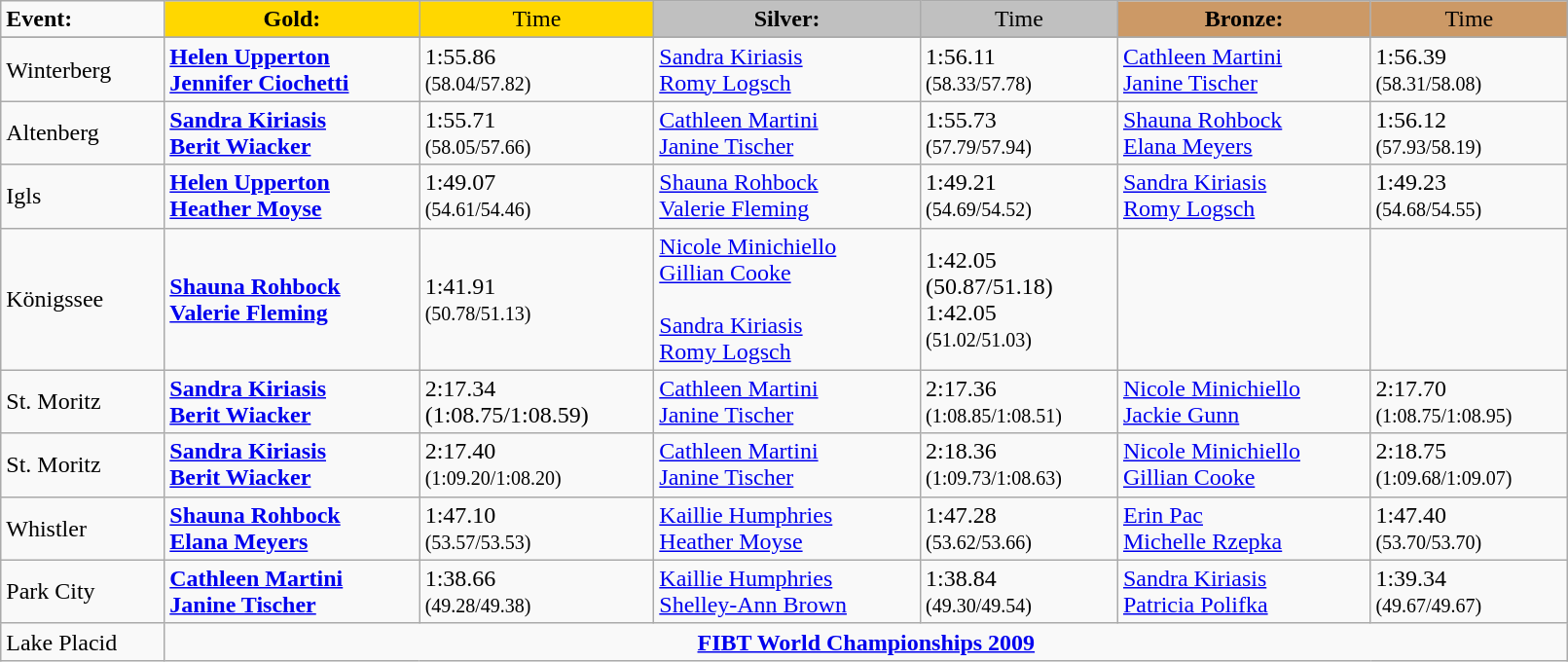<table class="wikitable" width=85%>
<tr>
<td><strong>Event:</strong></td>
<td style="text-align:center;background-color:gold;"><strong>Gold:</strong></td>
<td style="text-align:center;background-color:gold;">Time</td>
<td style="text-align:center;background-color:silver;"><strong>Silver:</strong></td>
<td style="text-align:center;background-color:silver;">Time</td>
<td style="text-align:center;background-color:#CC9966;"><strong>Bronze:</strong></td>
<td style="text-align:center;background-color:#CC9966;">Time</td>
</tr>
<tr bgcolor="#cccccc">
</tr>
<tr>
<td>Winterberg</td>
<td><strong><a href='#'>Helen Upperton</a><br><a href='#'>Jennifer Ciochetti</a><br><small></small></strong></td>
<td>1:55.86<br><small>(58.04/57.82)</small></td>
<td><a href='#'>Sandra Kiriasis</a><br><a href='#'>Romy Logsch</a><br><small></small></td>
<td>1:56.11<br><small>(58.33/57.78)</small></td>
<td><a href='#'>Cathleen Martini</a><br><a href='#'>Janine Tischer</a><br><small></small></td>
<td>1:56.39<br><small>(58.31/58.08)</small></td>
</tr>
<tr>
<td>Altenberg</td>
<td><strong><a href='#'>Sandra Kiriasis</a><br><a href='#'>Berit Wiacker</a><br><small></small></strong></td>
<td>1:55.71<br><small>(58.05/57.66)</small></td>
<td><a href='#'>Cathleen Martini</a><br><a href='#'>Janine Tischer</a><br><small></small></td>
<td>1:55.73<br><small>(57.79/57.94)</small></td>
<td><a href='#'>Shauna Rohbock</a><br><a href='#'>Elana Meyers</a><br><small></small></td>
<td>1:56.12<br><small>(57.93/58.19)</small></td>
</tr>
<tr>
<td>Igls</td>
<td><strong><a href='#'>Helen Upperton</a><br><a href='#'>Heather Moyse</a><br><small></small></strong></td>
<td>1:49.07<br><small>(54.61/54.46)</small></td>
<td><a href='#'>Shauna Rohbock</a><br><a href='#'>Valerie Fleming</a><br><small></small></td>
<td>1:49.21<br><small>(54.69/54.52) </small></td>
<td><a href='#'>Sandra Kiriasis</a><br><a href='#'>Romy Logsch</a><br><small></small></td>
<td>1:49.23<br><small>(54.68/54.55)</small></td>
</tr>
<tr>
<td>Königssee</td>
<td><strong><a href='#'>Shauna Rohbock</a><br><a href='#'>Valerie Fleming</a><br><small></small></strong></td>
<td>1:41.91<br><small>(50.78/51.13)</small></td>
<td><a href='#'>Nicole Minichiello</a><br><a href='#'>Gillian Cooke</a><br><small></small><br><a href='#'>Sandra Kiriasis</a><br><a href='#'>Romy Logsch</a><br><small></small></td>
<td>1:42.05<br>(50.87/51.18)<br>1:42.05<br><small>(51.02/51.03)</small></td>
<td><br></td>
<td></td>
</tr>
<tr>
<td>St. Moritz</td>
<td><strong><a href='#'>Sandra Kiriasis</a><br><a href='#'>Berit Wiacker</a><br><small></small></strong></td>
<td>2:17.34 <br>(1:08.75/1:08.59)</td>
<td><a href='#'>Cathleen Martini</a><br><a href='#'>Janine Tischer</a><br><small></small></td>
<td>2:17.36<br><small>(1:08.85/1:08.51)</small></td>
<td><a href='#'>Nicole Minichiello</a><br><a href='#'>Jackie Gunn</a><br><small></small></td>
<td>2:17.70<br><small>(1:08.75/1:08.95)</small></td>
</tr>
<tr>
<td>St. Moritz</td>
<td><strong><a href='#'>Sandra Kiriasis</a><br><a href='#'>Berit Wiacker</a><br><small></small></strong></td>
<td>2:17.40 <br><small>(1:09.20/1:08.20)</small></td>
<td><a href='#'>Cathleen Martini</a><br><a href='#'>Janine Tischer</a><br><small></small></td>
<td>2:18.36<br><small>(1:09.73/1:08.63)</small></td>
<td><a href='#'>Nicole Minichiello</a><br><a href='#'>Gillian Cooke</a><br><small></small></td>
<td>2:18.75<br><small>(1:09.68/1:09.07)</small></td>
</tr>
<tr>
<td>Whistler</td>
<td><strong><a href='#'>Shauna Rohbock</a><br><a href='#'>Elana Meyers</a><br><small></small></strong></td>
<td>1:47.10 <br><small>(53.57/53.53)</small></td>
<td><a href='#'>Kaillie Humphries</a><br><a href='#'>Heather Moyse</a><br><small></small></td>
<td>1:47.28<br><small>(53.62/53.66)</small></td>
<td><a href='#'>Erin Pac</a><br><a href='#'>Michelle Rzepka</a><br><small></small></td>
<td>1:47.40<br><small>(53.70/53.70)</small></td>
</tr>
<tr>
<td>Park City</td>
<td><strong><a href='#'>Cathleen Martini</a><br><a href='#'>Janine Tischer</a><br><small></small></strong></td>
<td>1:38.66<br><small>(49.28/49.38)</small></td>
<td><a href='#'>Kaillie Humphries</a><br><a href='#'>Shelley-Ann Brown</a><br><small></small></td>
<td>1:38.84<br><small>(49.30/49.54)</small></td>
<td><a href='#'>Sandra Kiriasis</a><br><a href='#'>Patricia Polifka</a><br><small></small></td>
<td>1:39.34<br><small>(49.67/49.67)</small></td>
</tr>
<tr>
<td>Lake Placid</td>
<td colspan=6 align=center><strong><a href='#'>FIBT World Championships 2009</a></strong></td>
</tr>
</table>
